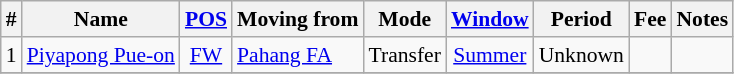<table class="wikitable sortable" style="text-align: center; font-size:90%;">
<tr>
<th>#</th>
<th>Name</th>
<th><a href='#'>POS</a></th>
<th>Moving from</th>
<th>Mode</th>
<th><a href='#'>Window</a></th>
<th>Period</th>
<th>Fee</th>
<th>Notes</th>
</tr>
<tr>
<td>1</td>
<td align=left> <a href='#'>Piyapong Pue-on</a></td>
<td><a href='#'>FW</a></td>
<td align=left> <a href='#'>Pahang FA</a></td>
<td>Transfer</td>
<td><a href='#'>Summer</a></td>
<td>Unknown</td>
<td></td>
<td></td>
</tr>
<tr>
</tr>
</table>
